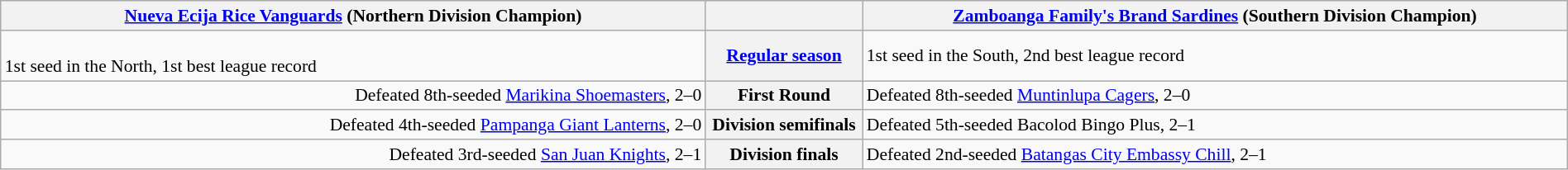<table style="width:100%; font-size:90%" class="wikitable">
<tr valign=top>
<th colspan="2" style="width:45%;"><a href='#'>Nueva Ecija Rice Vanguards</a> (Northern Division Champion)</th>
<th></th>
<th style="width:45%;"><a href='#'>Zamboanga Family's Brand Sardines</a> (Southern Division Champion)</th>
</tr>
<tr>
<td align=left><br> 1st seed in the North, 1st best league record</td>
<th colspan=2><a href='#'>Regular season</a></th>
<td> 1st seed in the South, 2nd best league record</td>
</tr>
<tr>
<td align=right>Defeated 8th-seeded <a href='#'>Marikina Shoemasters</a>, 2–0</td>
<th colspan=2>First Round</th>
<td align=left>Defeated 8th-seeded <a href='#'>Muntinlupa Cagers</a>, 2–0</td>
</tr>
<tr>
<td align=right>Defeated 4th-seeded <a href='#'>Pampanga Giant Lanterns</a>, 2–0</td>
<th colspan=2>Division semifinals</th>
<td align=left>Defeated 5th-seeded Bacolod Bingo Plus, 2–1</td>
</tr>
<tr>
<td align=right>Defeated 3rd-seeded <a href='#'>San Juan Knights</a>, 2–1</td>
<th colspan=2>Division finals</th>
<td align=left>Defeated 2nd-seeded <a href='#'>Batangas City Embassy Chill</a>, 2–1</td>
</tr>
</table>
